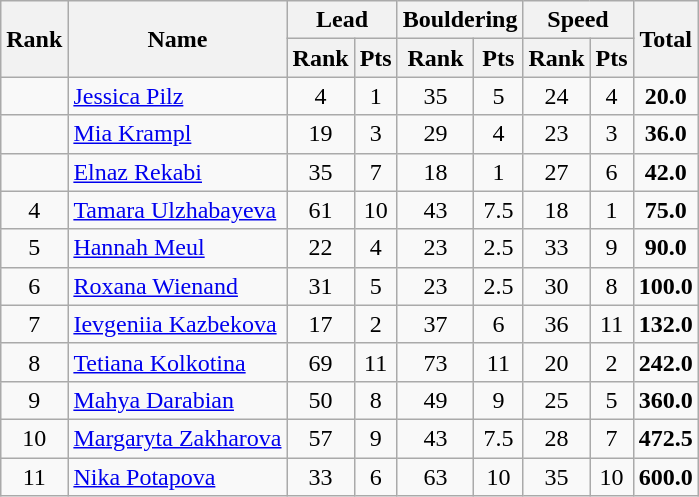<table class="wikitable sortable" style="text-align:center">
<tr>
<th rowspan=2>Rank</th>
<th rowspan=2>Name</th>
<th colspan=2>Lead</th>
<th colspan=2>Bouldering</th>
<th colspan=2>Speed</th>
<th rowspan=2>Total</th>
</tr>
<tr>
<th>Rank</th>
<th>Pts</th>
<th>Rank</th>
<th>Pts</th>
<th>Rank</th>
<th>Pts</th>
</tr>
<tr>
<td></td>
<td align=left> <a href='#'>Jessica Pilz</a></td>
<td>4</td>
<td>1</td>
<td>35</td>
<td>5</td>
<td>24</td>
<td>4</td>
<td><strong>20.0</strong></td>
</tr>
<tr>
<td></td>
<td align=left> <a href='#'>Mia Krampl</a></td>
<td>19</td>
<td>3</td>
<td>29</td>
<td>4</td>
<td>23</td>
<td>3</td>
<td><strong>36.0</strong></td>
</tr>
<tr>
<td></td>
<td align=left> <a href='#'>Elnaz Rekabi</a></td>
<td>35</td>
<td>7</td>
<td>18</td>
<td>1</td>
<td>27</td>
<td>6</td>
<td><strong>42.0</strong></td>
</tr>
<tr>
<td>4</td>
<td align=left> <a href='#'>Tamara Ulzhabayeva</a></td>
<td>61</td>
<td>10</td>
<td>43</td>
<td>7.5</td>
<td>18</td>
<td>1</td>
<td><strong>75.0</strong></td>
</tr>
<tr>
<td>5</td>
<td align=left> <a href='#'>Hannah Meul</a></td>
<td>22</td>
<td>4</td>
<td>23</td>
<td>2.5</td>
<td>33</td>
<td>9</td>
<td><strong>90.0</strong></td>
</tr>
<tr>
<td>6</td>
<td align=left> <a href='#'>Roxana Wienand</a></td>
<td>31</td>
<td>5</td>
<td>23</td>
<td>2.5</td>
<td>30</td>
<td>8</td>
<td><strong>100.0</strong></td>
</tr>
<tr>
<td>7</td>
<td align=left> <a href='#'>Ievgeniia Kazbekova</a></td>
<td>17</td>
<td>2</td>
<td>37</td>
<td>6</td>
<td>36</td>
<td>11</td>
<td><strong>132.0</strong></td>
</tr>
<tr>
<td>8</td>
<td align=left> <a href='#'>Tetiana Kolkotina</a></td>
<td>69</td>
<td>11</td>
<td>73</td>
<td>11</td>
<td>20</td>
<td>2</td>
<td><strong>242.0</strong></td>
</tr>
<tr>
<td>9</td>
<td align=left> <a href='#'>Mahya Darabian</a></td>
<td>50</td>
<td>8</td>
<td>49</td>
<td>9</td>
<td>25</td>
<td>5</td>
<td><strong>360.0</strong></td>
</tr>
<tr>
<td>10</td>
<td align=left> <a href='#'>Margaryta Zakharova</a></td>
<td>57</td>
<td>9</td>
<td>43</td>
<td>7.5</td>
<td>28</td>
<td>7</td>
<td><strong>472.5</strong></td>
</tr>
<tr>
<td>11</td>
<td align=left> <a href='#'>Nika Potapova</a></td>
<td>33</td>
<td>6</td>
<td>63</td>
<td>10</td>
<td>35</td>
<td>10</td>
<td><strong>600.0</strong></td>
</tr>
</table>
